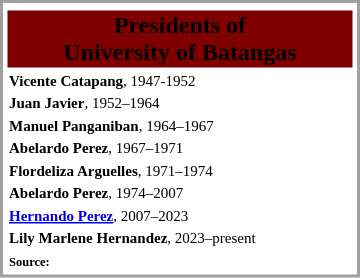<table style="float:right; margin:1em 1em 1em 1em; width:15em; border: 2px solid #a0a0a0; padding: 1px; bg-color=yellow; text-align:right;">
<tr style="text-align:center;">
</tr>
<tr bgcolor="#800000" align="center">
<td><span><strong>Presidents of <br>University of Batangas</strong></span></td>
</tr>
<tr style="text-align:left; font-size:x-small;">
<td><strong>Vicente Catapang</strong>, 1947-1952</td>
</tr>
<tr style="text-align:left; font-size:x-small;">
<td><strong>Juan Javier</strong>, 1952–1964</td>
</tr>
<tr style="text-align:left; font-size:x-small;">
<td><strong>Manuel Panganiban</strong>, 1964–1967</td>
</tr>
<tr style="text-align:left; font-size:x-small;">
<td><strong>Abelardo Perez</strong>, 1967–1971 </td>
</tr>
<tr style="text-align:left; font-size:x-small;">
<td><strong>Flordeliza Arguelles</strong>, 1971–1974</td>
</tr>
<tr style="text-align:left; font-size:x-small;">
<td><strong>Abelardo Perez</strong>, 1974–2007 </td>
</tr>
<tr style="text-align:left; font-size:x-small;">
<td><strong><a href='#'>Hernando Perez</a></strong>, 2007–2023</td>
</tr>
<tr style="text-align:left; font-size:x-small;">
<td><strong>Lily Marlene Hernandez</strong>, 2023–present</td>
</tr>
<tr style="text-align:left; font-size:x-small;">
<td><strong><small> Source:  </small></strong></td>
</tr>
</table>
